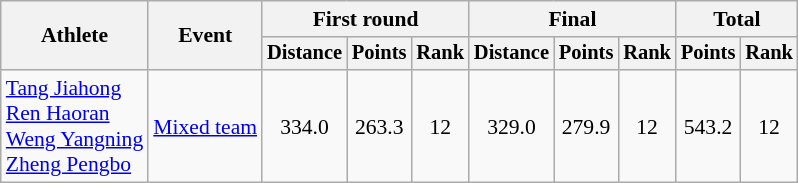<table class="wikitable" style="font-size:90%">
<tr>
<th rowspan=2>Athlete</th>
<th rowspan=2>Event</th>
<th colspan=3>First round</th>
<th colspan=3>Final</th>
<th colspan=2>Total</th>
</tr>
<tr style="font-size:95%">
<th>Distance</th>
<th>Points</th>
<th>Rank</th>
<th>Distance</th>
<th>Points</th>
<th>Rank</th>
<th>Points</th>
<th>Rank</th>
</tr>
<tr align=center>
<td align=left><a href='#'>Tang Jiahong</a><br><a href='#'>Ren Haoran</a><br><a href='#'>Weng Yangning</a><br><a href='#'>Zheng Pengbo</a></td>
<td align=left><a href='#'>Mixed team</a></td>
<td>334.0</td>
<td>263.3</td>
<td>12</td>
<td>329.0</td>
<td>279.9</td>
<td>12</td>
<td>543.2</td>
<td>12</td>
</tr>
</table>
